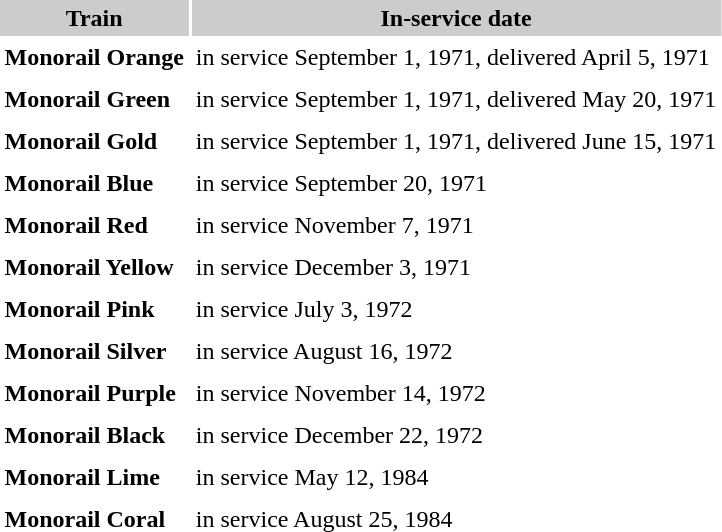<table style="width:double;" cellpadding="3">
<tr style="background:#ccc;">
<th>Train</th>
<th>In-service date</th>
</tr>
<tr>
<td><strong>Monorail Orange</strong></td>
<td>in service September 1, 1971, delivered April 5, 1971</td>
</tr>
<tr>
</tr>
<tr>
<td><strong>Monorail Green</strong></td>
<td>in service September 1, 1971, delivered May 20, 1971</td>
</tr>
<tr>
</tr>
<tr>
<td><strong>Monorail Gold</strong></td>
<td>in service September 1, 1971, delivered June 15, 1971</td>
</tr>
<tr>
</tr>
<tr>
<td><strong>Monorail Blue</strong></td>
<td>in service September 20, 1971</td>
</tr>
<tr>
</tr>
<tr>
<td><strong>Monorail Red</strong></td>
<td>in service November 7, 1971</td>
</tr>
<tr>
</tr>
<tr>
<td><strong>Monorail Yellow</strong></td>
<td>in service December 3, 1971</td>
</tr>
<tr>
</tr>
<tr>
<td><strong>Monorail Pink</strong></td>
<td>in service July 3, 1972</td>
</tr>
<tr>
</tr>
<tr>
<td><strong>Monorail Silver</strong></td>
<td>in service August 16, 1972</td>
</tr>
<tr>
</tr>
<tr>
<td><strong>Monorail Purple</strong></td>
<td>in service November 14, 1972</td>
</tr>
<tr>
</tr>
<tr>
<td><strong>Monorail Black</strong></td>
<td>in service December 22, 1972</td>
</tr>
<tr>
</tr>
<tr>
<td><strong>Monorail Lime</strong></td>
<td>in service May 12, 1984</td>
</tr>
<tr>
</tr>
<tr>
<td><strong>Monorail Coral</strong></td>
<td>in service August 25, 1984</td>
</tr>
<tr>
</tr>
<tr>
</tr>
</table>
